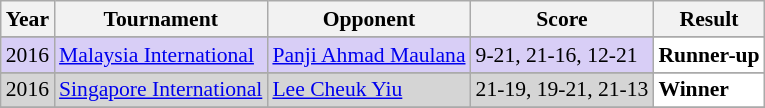<table class="sortable wikitable" style="font-size: 90%;">
<tr>
<th>Year</th>
<th>Tournament</th>
<th>Opponent</th>
<th>Score</th>
<th>Result</th>
</tr>
<tr>
</tr>
<tr style="background:#D8CEF6">
<td align="center">2016</td>
<td align="left"><a href='#'>Malaysia International</a></td>
<td align="left"> <a href='#'>Panji Ahmad Maulana</a></td>
<td align="left">9-21, 21-16, 12-21</td>
<td style="text-align:left; background:white"> <strong>Runner-up</strong></td>
</tr>
<tr>
</tr>
<tr style="background:#D5D5D5">
<td align="center">2016</td>
<td align="left"><a href='#'>Singapore International</a></td>
<td align="left"> <a href='#'>Lee Cheuk Yiu</a></td>
<td align="left">21-19, 19-21, 21-13</td>
<td style="text-align:left; background:white"> <strong>Winner</strong></td>
</tr>
<tr>
</tr>
</table>
